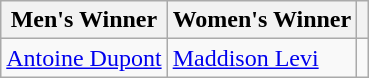<table class="wikitable sortable">
<tr>
<th>Men's Winner</th>
<th>Women's Winner</th>
<th></th>
</tr>
<tr>
<td> <a href='#'>Antoine Dupont</a></td>
<td> <a href='#'>Maddison Levi</a></td>
<td align="center"></td>
</tr>
</table>
